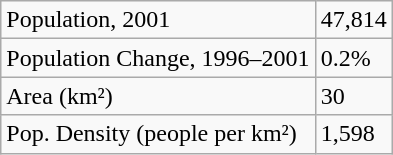<table class="wikitable">
<tr>
<td>Population, 2001</td>
<td>47,814</td>
</tr>
<tr>
<td>Population Change, 1996–2001</td>
<td>0.2%</td>
</tr>
<tr>
<td>Area (km²)</td>
<td>30</td>
</tr>
<tr>
<td>Pop. Density (people per km²)</td>
<td>1,598</td>
</tr>
</table>
